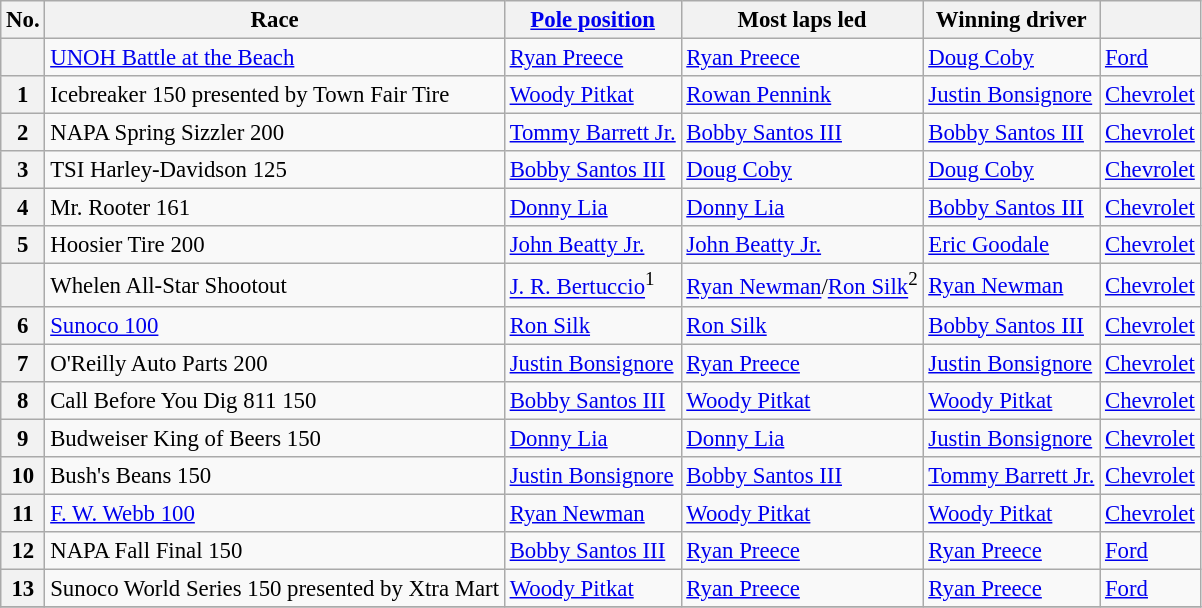<table class="wikitable sortable" style="font-size:95%">
<tr>
<th>No.</th>
<th>Race</th>
<th><a href='#'>Pole position</a></th>
<th>Most laps led</th>
<th>Winning driver</th>
<th></th>
</tr>
<tr>
<th></th>
<td><a href='#'>UNOH Battle at the Beach</a></td>
<td><a href='#'>Ryan Preece</a></td>
<td><a href='#'>Ryan Preece</a></td>
<td><a href='#'>Doug Coby</a></td>
<td><a href='#'>Ford</a></td>
</tr>
<tr>
<th>1</th>
<td>Icebreaker 150 presented by Town Fair Tire</td>
<td><a href='#'>Woody Pitkat</a></td>
<td><a href='#'>Rowan Pennink</a></td>
<td><a href='#'>Justin Bonsignore</a></td>
<td><a href='#'>Chevrolet</a></td>
</tr>
<tr>
<th>2</th>
<td>NAPA Spring Sizzler 200</td>
<td><a href='#'>Tommy Barrett Jr.</a></td>
<td><a href='#'>Bobby Santos III</a></td>
<td><a href='#'>Bobby Santos III</a></td>
<td><a href='#'>Chevrolet</a></td>
</tr>
<tr>
<th>3</th>
<td>TSI Harley-Davidson 125</td>
<td><a href='#'>Bobby Santos III</a></td>
<td><a href='#'>Doug Coby</a></td>
<td><a href='#'>Doug Coby</a></td>
<td><a href='#'>Chevrolet</a></td>
</tr>
<tr>
<th>4</th>
<td>Mr. Rooter 161</td>
<td><a href='#'>Donny Lia</a></td>
<td><a href='#'>Donny Lia</a></td>
<td><a href='#'>Bobby Santos III</a></td>
<td><a href='#'>Chevrolet</a></td>
</tr>
<tr>
<th>5</th>
<td>Hoosier Tire 200</td>
<td><a href='#'>John Beatty Jr.</a></td>
<td><a href='#'>John Beatty Jr.</a></td>
<td><a href='#'>Eric Goodale</a></td>
<td><a href='#'>Chevrolet</a></td>
</tr>
<tr>
<th></th>
<td>Whelen All-Star Shootout</td>
<td><a href='#'>J. R. Bertuccio</a><sup>1</sup></td>
<td><a href='#'>Ryan Newman</a>/<a href='#'>Ron Silk</a><sup>2</sup></td>
<td><a href='#'>Ryan Newman</a></td>
<td><a href='#'>Chevrolet</a></td>
</tr>
<tr>
<th>6</th>
<td><a href='#'>Sunoco 100</a></td>
<td><a href='#'>Ron Silk</a></td>
<td><a href='#'>Ron Silk</a></td>
<td><a href='#'>Bobby Santos III</a></td>
<td><a href='#'>Chevrolet</a></td>
</tr>
<tr>
<th>7</th>
<td>O'Reilly Auto Parts 200</td>
<td><a href='#'>Justin Bonsignore</a></td>
<td><a href='#'>Ryan Preece</a></td>
<td><a href='#'>Justin Bonsignore</a></td>
<td><a href='#'>Chevrolet</a></td>
</tr>
<tr>
<th>8</th>
<td>Call Before You Dig 811 150</td>
<td><a href='#'>Bobby Santos III</a></td>
<td><a href='#'>Woody Pitkat</a></td>
<td><a href='#'>Woody Pitkat</a></td>
<td><a href='#'>Chevrolet</a></td>
</tr>
<tr>
<th>9</th>
<td>Budweiser King of Beers 150</td>
<td><a href='#'>Donny Lia</a></td>
<td><a href='#'>Donny Lia</a></td>
<td><a href='#'>Justin Bonsignore</a></td>
<td><a href='#'>Chevrolet</a></td>
</tr>
<tr>
<th>10</th>
<td>Bush's Beans 150</td>
<td><a href='#'>Justin Bonsignore</a></td>
<td><a href='#'>Bobby Santos III</a></td>
<td><a href='#'>Tommy Barrett Jr.</a></td>
<td><a href='#'>Chevrolet</a></td>
</tr>
<tr>
<th>11</th>
<td><a href='#'>F. W. Webb 100</a></td>
<td><a href='#'>Ryan Newman</a></td>
<td><a href='#'>Woody Pitkat</a></td>
<td><a href='#'>Woody Pitkat</a></td>
<td><a href='#'>Chevrolet</a></td>
</tr>
<tr>
<th>12</th>
<td>NAPA Fall Final 150</td>
<td><a href='#'>Bobby Santos III</a></td>
<td><a href='#'>Ryan Preece</a></td>
<td><a href='#'>Ryan Preece</a></td>
<td><a href='#'>Ford</a></td>
</tr>
<tr>
<th>13</th>
<td>Sunoco World Series 150 presented by Xtra Mart</td>
<td><a href='#'>Woody Pitkat</a></td>
<td><a href='#'>Ryan Preece</a></td>
<td><a href='#'>Ryan Preece</a></td>
<td><a href='#'>Ford</a></td>
</tr>
<tr>
</tr>
</table>
